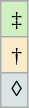<table class="wikitable" style="font-size:90%;">
<tr>
</tr>
<tr>
<td style="background: #d0f0c0"> ‡</td>
</tr>
<tr>
<td style="background: #faecc8"> †</td>
</tr>
<tr>
<td style="background: #dAe4e6"> ◊</td>
</tr>
</table>
